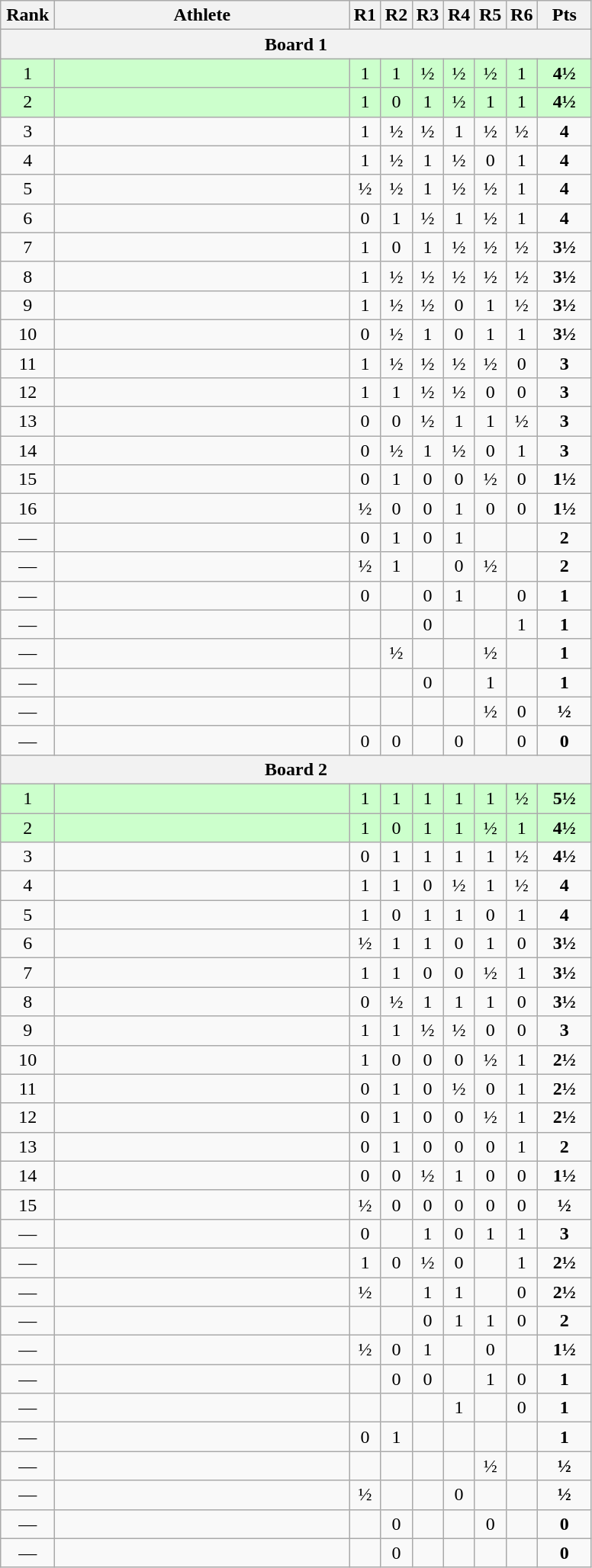<table class=wikitable style="text-align:center">
<tr>
<th width=40>Rank</th>
<th width=250>Athlete</th>
<th width=20>R1</th>
<th width=20>R2</th>
<th width=20>R3</th>
<th width=20>R4</th>
<th width=20>R5</th>
<th width=20>R6</th>
<th width=40>Pts</th>
</tr>
<tr>
<th colspan=11>Board 1</th>
</tr>
<tr style="background:#ccffcc;">
<td>1</td>
<td align=left></td>
<td>1</td>
<td>1</td>
<td>½</td>
<td>½</td>
<td>½</td>
<td>1</td>
<td><strong>4½</strong></td>
</tr>
<tr style="background:#ccffcc;">
<td>2</td>
<td align=left></td>
<td>1</td>
<td>0</td>
<td>1</td>
<td>½</td>
<td>1</td>
<td>1</td>
<td><strong>4½</strong></td>
</tr>
<tr>
<td>3</td>
<td align=left></td>
<td>1</td>
<td>½</td>
<td>½</td>
<td>1</td>
<td>½</td>
<td>½</td>
<td><strong>4</strong></td>
</tr>
<tr>
<td>4</td>
<td align=left></td>
<td>1</td>
<td>½</td>
<td>1</td>
<td>½</td>
<td>0</td>
<td>1</td>
<td><strong>4</strong></td>
</tr>
<tr>
<td>5</td>
<td align=left></td>
<td>½</td>
<td>½</td>
<td>1</td>
<td>½</td>
<td>½</td>
<td>1</td>
<td><strong>4</strong></td>
</tr>
<tr>
<td>6</td>
<td align=left></td>
<td>0</td>
<td>1</td>
<td>½</td>
<td>1</td>
<td>½</td>
<td>1</td>
<td><strong>4</strong></td>
</tr>
<tr>
<td>7</td>
<td align=left></td>
<td>1</td>
<td>0</td>
<td>1</td>
<td>½</td>
<td>½</td>
<td>½</td>
<td><strong>3½</strong></td>
</tr>
<tr>
<td>8</td>
<td align=left></td>
<td>1</td>
<td>½</td>
<td>½</td>
<td>½</td>
<td>½</td>
<td>½</td>
<td><strong>3½</strong></td>
</tr>
<tr>
<td>9</td>
<td align=left></td>
<td>1</td>
<td>½</td>
<td>½</td>
<td>0</td>
<td>1</td>
<td>½</td>
<td><strong>3½</strong></td>
</tr>
<tr>
<td>10</td>
<td align=left></td>
<td>0</td>
<td>½</td>
<td>1</td>
<td>0</td>
<td>1</td>
<td>1</td>
<td><strong>3½</strong></td>
</tr>
<tr>
<td>11</td>
<td align=left></td>
<td>1</td>
<td>½</td>
<td>½</td>
<td>½</td>
<td>½</td>
<td>0</td>
<td><strong>3</strong></td>
</tr>
<tr>
<td>12</td>
<td align=left></td>
<td>1</td>
<td>1</td>
<td>½</td>
<td>½</td>
<td>0</td>
<td>0</td>
<td><strong>3</strong></td>
</tr>
<tr>
<td>13</td>
<td align=left></td>
<td>0</td>
<td>0</td>
<td>½</td>
<td>1</td>
<td>1</td>
<td>½</td>
<td><strong>3</strong></td>
</tr>
<tr>
<td>14</td>
<td align=left></td>
<td>0</td>
<td>½</td>
<td>1</td>
<td>½</td>
<td>0</td>
<td>1</td>
<td><strong>3</strong></td>
</tr>
<tr>
<td>15</td>
<td align=left></td>
<td>0</td>
<td>1</td>
<td>0</td>
<td>0</td>
<td>½</td>
<td>0</td>
<td><strong>1½</strong></td>
</tr>
<tr>
<td>16</td>
<td align=left></td>
<td>½</td>
<td>0</td>
<td>0</td>
<td>1</td>
<td>0</td>
<td>0</td>
<td><strong>1½</strong></td>
</tr>
<tr>
<td>—</td>
<td align=left></td>
<td>0</td>
<td>1</td>
<td>0</td>
<td>1</td>
<td></td>
<td></td>
<td><strong>2</strong></td>
</tr>
<tr>
<td>—</td>
<td align=left></td>
<td>½</td>
<td>1</td>
<td></td>
<td>0</td>
<td>½</td>
<td></td>
<td><strong>2</strong></td>
</tr>
<tr>
<td>—</td>
<td align=left></td>
<td>0</td>
<td></td>
<td>0</td>
<td>1</td>
<td></td>
<td>0</td>
<td><strong>1</strong></td>
</tr>
<tr>
<td>—</td>
<td align=left></td>
<td></td>
<td></td>
<td>0</td>
<td></td>
<td></td>
<td>1</td>
<td><strong>1</strong></td>
</tr>
<tr>
<td>—</td>
<td align=left></td>
<td></td>
<td>½</td>
<td></td>
<td></td>
<td>½</td>
<td></td>
<td><strong>1</strong></td>
</tr>
<tr>
<td>—</td>
<td align=left></td>
<td></td>
<td></td>
<td>0</td>
<td></td>
<td>1</td>
<td></td>
<td><strong>1</strong></td>
</tr>
<tr>
<td>—</td>
<td align=left></td>
<td></td>
<td></td>
<td></td>
<td></td>
<td>½</td>
<td>0</td>
<td><strong>½</strong></td>
</tr>
<tr>
<td>—</td>
<td align=left></td>
<td>0</td>
<td>0</td>
<td></td>
<td>0</td>
<td></td>
<td>0</td>
<td><strong>0</strong></td>
</tr>
<tr>
<th colspan=11>Board 2</th>
</tr>
<tr style="background:#ccffcc;">
<td>1</td>
<td align=left></td>
<td>1</td>
<td>1</td>
<td>1</td>
<td>1</td>
<td>1</td>
<td>½</td>
<td><strong>5½</strong></td>
</tr>
<tr style="background:#ccffcc;">
<td>2</td>
<td align=left></td>
<td>1</td>
<td>0</td>
<td>1</td>
<td>1</td>
<td>½</td>
<td>1</td>
<td><strong>4½</strong></td>
</tr>
<tr>
<td>3</td>
<td align=left></td>
<td>0</td>
<td>1</td>
<td>1</td>
<td>1</td>
<td>1</td>
<td>½</td>
<td><strong>4½</strong></td>
</tr>
<tr>
<td>4</td>
<td align=left></td>
<td>1</td>
<td>1</td>
<td>0</td>
<td>½</td>
<td>1</td>
<td>½</td>
<td><strong>4</strong></td>
</tr>
<tr>
<td>5</td>
<td align=left></td>
<td>1</td>
<td>0</td>
<td>1</td>
<td>1</td>
<td>0</td>
<td>1</td>
<td><strong>4</strong></td>
</tr>
<tr>
<td>6</td>
<td align=left></td>
<td>½</td>
<td>1</td>
<td>1</td>
<td>0</td>
<td>1</td>
<td>0</td>
<td><strong>3½</strong></td>
</tr>
<tr>
<td>7</td>
<td align=left></td>
<td>1</td>
<td>1</td>
<td>0</td>
<td>0</td>
<td>½</td>
<td>1</td>
<td><strong>3½</strong></td>
</tr>
<tr>
<td>8</td>
<td align=left></td>
<td>0</td>
<td>½</td>
<td>1</td>
<td>1</td>
<td>1</td>
<td>0</td>
<td><strong>3½</strong></td>
</tr>
<tr>
<td>9</td>
<td align=left></td>
<td>1</td>
<td>1</td>
<td>½</td>
<td>½</td>
<td>0</td>
<td>0</td>
<td><strong>3</strong></td>
</tr>
<tr>
<td>10</td>
<td align=left></td>
<td>1</td>
<td>0</td>
<td>0</td>
<td>0</td>
<td>½</td>
<td>1</td>
<td><strong>2½</strong></td>
</tr>
<tr>
<td>11</td>
<td align=left></td>
<td>0</td>
<td>1</td>
<td>0</td>
<td>½</td>
<td>0</td>
<td>1</td>
<td><strong>2½</strong></td>
</tr>
<tr>
<td>12</td>
<td align=left></td>
<td>0</td>
<td>1</td>
<td>0</td>
<td>0</td>
<td>½</td>
<td>1</td>
<td><strong>2½</strong></td>
</tr>
<tr>
<td>13</td>
<td align=left></td>
<td>0</td>
<td>1</td>
<td>0</td>
<td>0</td>
<td>0</td>
<td>1</td>
<td><strong>2</strong></td>
</tr>
<tr>
<td>14</td>
<td align=left></td>
<td>0</td>
<td>0</td>
<td>½</td>
<td>1</td>
<td>0</td>
<td>0</td>
<td><strong>1½</strong></td>
</tr>
<tr>
<td>15</td>
<td align=left></td>
<td>½</td>
<td>0</td>
<td>0</td>
<td>0</td>
<td>0</td>
<td>0</td>
<td><strong>½</strong></td>
</tr>
<tr>
<td>—</td>
<td align=left></td>
<td>0</td>
<td></td>
<td>1</td>
<td>0</td>
<td>1</td>
<td>1</td>
<td><strong>3</strong></td>
</tr>
<tr>
<td>—</td>
<td align=left></td>
<td>1</td>
<td>0</td>
<td>½</td>
<td>0</td>
<td></td>
<td>1</td>
<td><strong>2½</strong></td>
</tr>
<tr>
<td>—</td>
<td align=left></td>
<td>½</td>
<td></td>
<td>1</td>
<td>1</td>
<td></td>
<td>0</td>
<td><strong>2½</strong></td>
</tr>
<tr>
<td>—</td>
<td align=left></td>
<td></td>
<td></td>
<td>0</td>
<td>1</td>
<td>1</td>
<td>0</td>
<td><strong>2</strong></td>
</tr>
<tr>
<td>—</td>
<td align=left></td>
<td>½</td>
<td>0</td>
<td>1</td>
<td></td>
<td>0</td>
<td></td>
<td><strong>1½</strong></td>
</tr>
<tr>
<td>—</td>
<td align=left></td>
<td></td>
<td>0</td>
<td>0</td>
<td></td>
<td>1</td>
<td>0</td>
<td><strong>1</strong></td>
</tr>
<tr>
<td>—</td>
<td align=left></td>
<td></td>
<td></td>
<td></td>
<td>1</td>
<td></td>
<td>0</td>
<td><strong>1</strong></td>
</tr>
<tr>
<td>—</td>
<td align=left></td>
<td>0</td>
<td>1</td>
<td></td>
<td></td>
<td></td>
<td></td>
<td><strong>1</strong></td>
</tr>
<tr>
<td>—</td>
<td align=left></td>
<td></td>
<td></td>
<td></td>
<td></td>
<td>½</td>
<td></td>
<td><strong>½</strong></td>
</tr>
<tr>
<td>—</td>
<td align=left></td>
<td>½</td>
<td></td>
<td></td>
<td>0</td>
<td></td>
<td></td>
<td><strong>½</strong></td>
</tr>
<tr>
<td>—</td>
<td align=left></td>
<td></td>
<td>0</td>
<td></td>
<td></td>
<td>0</td>
<td></td>
<td><strong>0</strong></td>
</tr>
<tr>
<td>—</td>
<td align=left></td>
<td></td>
<td>0</td>
<td></td>
<td></td>
<td></td>
<td></td>
<td><strong>0</strong></td>
</tr>
</table>
